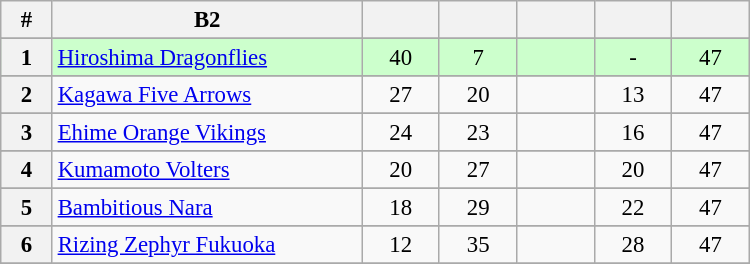<table class="wikitable" width="500" style="font-size:95%; text-align:center">
<tr>
<th width="5%">#</th>
<th width="30%">B2</th>
<th width="7.5%"></th>
<th width="7.5%"></th>
<th width="7.5%"></th>
<th width="7.5%"></th>
<th width="7.5%"></th>
</tr>
<tr>
</tr>
<tr bgcolor=#ccffcc>
<th>1</th>
<td style="text-align:left;"><a href='#'>Hiroshima Dragonflies</a></td>
<td>40</td>
<td>7</td>
<td></td>
<td>-</td>
<td>47</td>
</tr>
<tr>
</tr>
<tr>
<th>2</th>
<td style="text-align:left;"><a href='#'>Kagawa Five Arrows</a></td>
<td>27</td>
<td>20</td>
<td></td>
<td>13</td>
<td>47</td>
</tr>
<tr>
</tr>
<tr>
<th>3</th>
<td style="text-align:left;"><a href='#'>Ehime Orange Vikings</a></td>
<td>24</td>
<td>23</td>
<td></td>
<td>16</td>
<td>47</td>
</tr>
<tr>
</tr>
<tr>
<th>4</th>
<td style="text-align:left;"><a href='#'>Kumamoto Volters</a></td>
<td>20</td>
<td>27</td>
<td></td>
<td>20</td>
<td>47</td>
</tr>
<tr>
</tr>
<tr>
<th>5</th>
<td style="text-align:left;"><a href='#'>Bambitious Nara</a></td>
<td>18</td>
<td>29</td>
<td></td>
<td>22</td>
<td>47</td>
</tr>
<tr>
</tr>
<tr>
<th>6</th>
<td style="text-align:left;"><a href='#'>Rizing Zephyr Fukuoka</a></td>
<td>12</td>
<td>35</td>
<td></td>
<td>28</td>
<td>47</td>
</tr>
<tr>
</tr>
</table>
